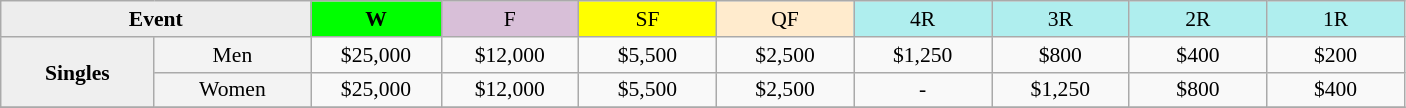<table class=wikitable style=font-size:90%;text-align:center>
<tr>
<td width=200 colspan=2 bgcolor=#ededed><strong>Event</strong></td>
<td width=80 bgcolor=lime><strong>W</strong></td>
<td width=85 bgcolor=#D8BFD8>F</td>
<td width=85 bgcolor=#FFFF00>SF</td>
<td width=85 bgcolor=#ffebcd>QF</td>
<td width=85 bgcolor=#afeeee>4R</td>
<td width=85 bgcolor=#afeeee>3R</td>
<td width=85 bgcolor=#afeeee>2R</td>
<td width=85 bgcolor=#afeeee>1R</td>
</tr>
<tr>
<td rowspan=2 bgcolor=#efefef><strong>Singles</strong> </td>
<td bgcolor=#f3f3f3>Men</td>
<td>$25,000</td>
<td>$12,000</td>
<td>$5,500</td>
<td>$2,500</td>
<td>$1,250</td>
<td>$800</td>
<td>$400</td>
<td>$200</td>
</tr>
<tr>
<td bgcolor=#f3f3f3>Women</td>
<td>$25,000</td>
<td>$12,000</td>
<td>$5,500</td>
<td>$2,500</td>
<td>-</td>
<td>$1,250</td>
<td>$800</td>
<td>$400</td>
</tr>
<tr>
</tr>
</table>
